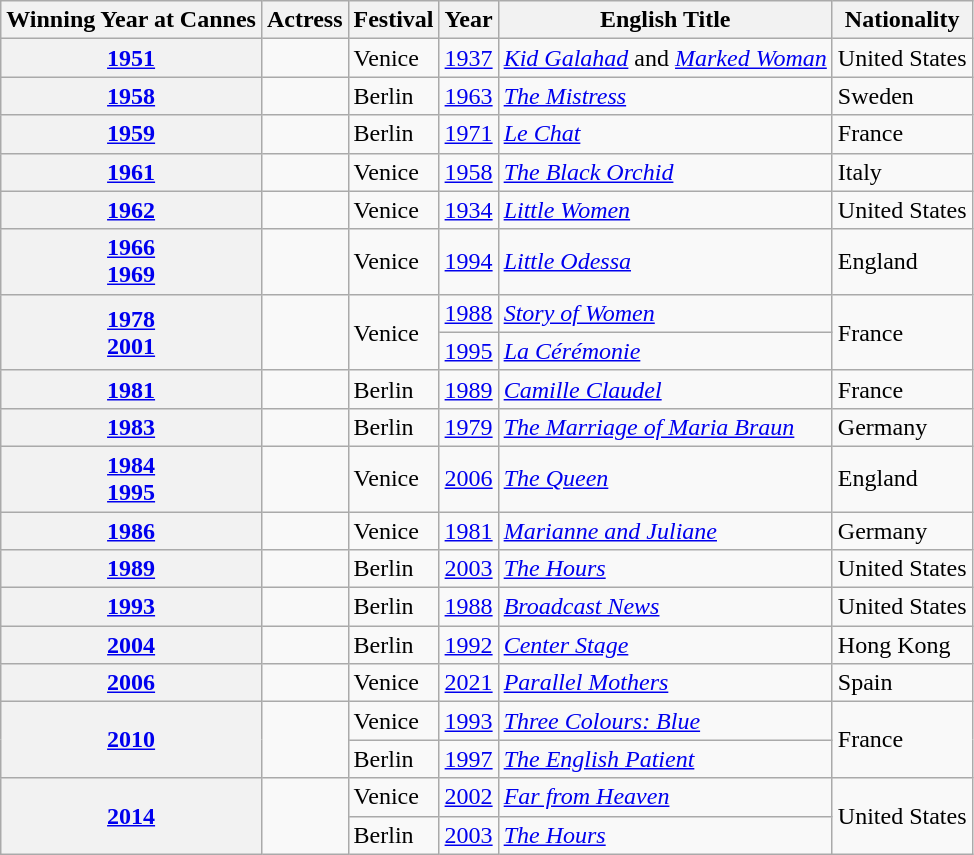<table class="wikitable plainrowheaders">
<tr>
<th scope="col">Winning Year at Cannes</th>
<th scope="col">Actress</th>
<th scope="col">Festival</th>
<th scope="col">Year</th>
<th scope="col">English Title</th>
<th scope="col">Nationality</th>
</tr>
<tr>
<th style="text-align:center;"><a href='#'>1951</a></th>
<td></td>
<td>Venice</td>
<td style="text-align:center;"><a href='#'>1937</a></td>
<td><em><a href='#'>Kid Galahad</a></em> and <em><a href='#'>Marked Woman</a></em></td>
<td>United States</td>
</tr>
<tr>
<th style="text-align:center;"><a href='#'>1958</a></th>
<td></td>
<td>Berlin</td>
<td style="text-align:center;"><a href='#'>1963</a></td>
<td><em><a href='#'>The Mistress</a></em></td>
<td>Sweden</td>
</tr>
<tr>
<th style="text-align:center;"><a href='#'>1959</a></th>
<td></td>
<td>Berlin</td>
<td style="text-align:center;"><a href='#'>1971</a></td>
<td><em><a href='#'>Le Chat</a></em></td>
<td>France</td>
</tr>
<tr>
<th style="text-align:center;"><a href='#'>1961</a></th>
<td></td>
<td>Venice</td>
<td style="text-align:center;"><a href='#'>1958</a></td>
<td><em><a href='#'>The Black Orchid</a></em></td>
<td>Italy</td>
</tr>
<tr>
<th style="text-align:center;"><a href='#'>1962</a></th>
<td></td>
<td>Venice</td>
<td style="text-align:center;"><a href='#'>1934</a></td>
<td><em><a href='#'>Little Women</a></em></td>
<td>United States</td>
</tr>
<tr>
<th style="text-align:center;"><a href='#'>1966</a><br><a href='#'>1969</a></th>
<td></td>
<td>Venice </td>
<td style="text-align:center;"><a href='#'>1994</a></td>
<td><em><a href='#'>Little Odessa</a></em></td>
<td>England</td>
</tr>
<tr>
<th rowspan="2" style="text-align:center;"><a href='#'>1978</a><br><a href='#'>2001</a></th>
<td rowspan="2"></td>
<td rowspan="2">Venice</td>
<td style="text-align:center;"><a href='#'>1988</a></td>
<td><em><a href='#'>Story of Women</a></em></td>
<td rowspan="2">France</td>
</tr>
<tr>
<td style="text-align:center;"><a href='#'>1995</a></td>
<td><em><a href='#'>La Cérémonie</a></em></td>
</tr>
<tr>
<th style="text-align:center;"><a href='#'>1981</a></th>
<td></td>
<td>Berlin</td>
<td style="text-align:center;"><a href='#'>1989</a></td>
<td><em><a href='#'>Camille Claudel</a></em></td>
<td>France</td>
</tr>
<tr>
<th style="text-align:center;"><a href='#'>1983</a></th>
<td></td>
<td>Berlin</td>
<td style="text-align:center;"><a href='#'>1979</a></td>
<td><em><a href='#'>The Marriage of Maria Braun</a></em></td>
<td>Germany</td>
</tr>
<tr>
<th style="text-align:center;"><a href='#'>1984</a><br><a href='#'>1995</a></th>
<td></td>
<td>Venice</td>
<td style="text-align:center;"><a href='#'>2006</a></td>
<td><em><a href='#'>The Queen</a></em></td>
<td>England</td>
</tr>
<tr>
<th style="text-align:center;"><a href='#'>1986</a></th>
<td></td>
<td>Venice</td>
<td style="text-align:center;"><a href='#'>1981</a></td>
<td><em><a href='#'>Marianne and Juliane</a></em></td>
<td>Germany</td>
</tr>
<tr>
<th style="text-align:center;"><a href='#'>1989</a></th>
<td></td>
<td>Berlin </td>
<td style="text-align:center;"><a href='#'>2003</a></td>
<td><em><a href='#'>The Hours</a></em></td>
<td>United States</td>
</tr>
<tr>
<th style="text-align:center;"><a href='#'>1993</a></th>
<td></td>
<td>Berlin</td>
<td style="text-align:center;"><a href='#'>1988</a></td>
<td><em><a href='#'>Broadcast News</a></em></td>
<td>United States</td>
</tr>
<tr>
<th style="text-align:center;"><a href='#'>2004</a></th>
<td></td>
<td>Berlin</td>
<td style="text-align:center;"><a href='#'>1992</a></td>
<td><em><a href='#'>Center Stage</a></em></td>
<td>Hong Kong</td>
</tr>
<tr>
<th style="text-align:center;"><a href='#'>2006</a></th>
<td></td>
<td>Venice</td>
<td style="text-align:center;"><a href='#'>2021</a></td>
<td><em><a href='#'>Parallel Mothers</a></em></td>
<td>Spain</td>
</tr>
<tr>
<th rowspan="2" style="text-align:center;"><a href='#'>2010</a></th>
<td rowspan="2"></td>
<td>Venice</td>
<td style="text-align:center;"><a href='#'>1993</a></td>
<td><em><a href='#'>Three Colours: Blue</a></em></td>
<td rowspan="2">France</td>
</tr>
<tr>
<td>Berlin</td>
<td style="text-align:center;"><a href='#'>1997</a></td>
<td><em><a href='#'>The English Patient</a></em></td>
</tr>
<tr>
<th rowspan="2" style="text-align:center;"><a href='#'>2014</a></th>
<td rowspan="2"></td>
<td>Venice</td>
<td style="text-align:center;"><a href='#'>2002</a></td>
<td><em><a href='#'>Far from Heaven</a></em></td>
<td rowspan="2">United States</td>
</tr>
<tr>
<td>Berlin </td>
<td style="text-align:center;"><a href='#'>2003</a></td>
<td><em><a href='#'>The Hours</a></em></td>
</tr>
</table>
